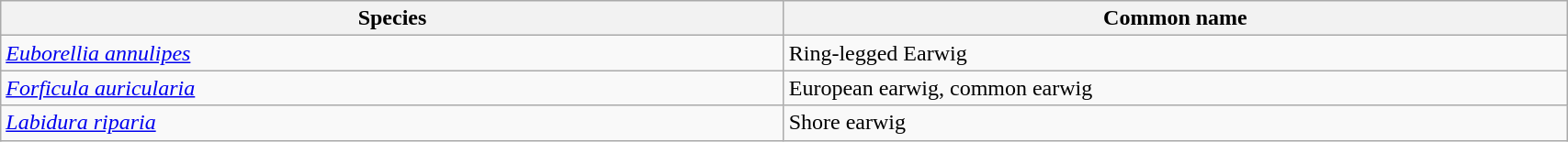<table width=90% class="wikitable">
<tr>
<th width=25%>Species</th>
<th width=25%>Common name</th>
</tr>
<tr>
<td><em><a href='#'>Euborellia annulipes</a></em></td>
<td>Ring-legged Earwig</td>
</tr>
<tr>
<td><em><a href='#'>Forficula auricularia</a></em></td>
<td>European earwig, common earwig</td>
</tr>
<tr>
<td><em><a href='#'>Labidura riparia</a></em></td>
<td>Shore earwig</td>
</tr>
</table>
